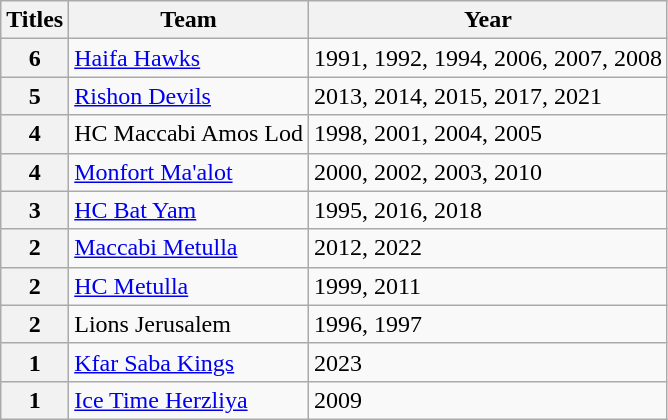<table class="wikitable">
<tr>
<th scope = "col">Titles</th>
<th scope = "col">Team</th>
<th scope = "col">Year</th>
</tr>
<tr>
<th scope = "row">6</th>
<td><a href='#'>Haifa Hawks</a></td>
<td>1991, 1992, 1994, 2006, 2007, 2008</td>
</tr>
<tr>
<th scope = "row">5</th>
<td><a href='#'>Rishon Devils</a></td>
<td>2013, 2014, 2015, 2017, 2021</td>
</tr>
<tr>
<th scope = "row">4</th>
<td>HC Maccabi Amos Lod</td>
<td>1998, 2001, 2004, 2005</td>
</tr>
<tr>
<th scope = "row">4</th>
<td><a href='#'>Monfort Ma'alot</a></td>
<td>2000, 2002, 2003, 2010</td>
</tr>
<tr>
<th scope = "row">3</th>
<td><a href='#'>HC Bat Yam</a></td>
<td>1995, 2016, 2018</td>
</tr>
<tr>
<th scope = "row">2</th>
<td><a href='#'>Maccabi Metulla</a></td>
<td>2012, 2022</td>
</tr>
<tr>
<th scope = "row">2</th>
<td><a href='#'>HC Metulla</a></td>
<td>1999, 2011</td>
</tr>
<tr>
<th scope = "row">2</th>
<td>Lions Jerusalem</td>
<td>1996, 1997</td>
</tr>
<tr>
<th scope = "row">1</th>
<td><a href='#'>Kfar Saba Kings</a></td>
<td>2023</td>
</tr>
<tr>
<th scope = "row">1</th>
<td><a href='#'>Ice Time Herzliya</a></td>
<td>2009</td>
</tr>
</table>
